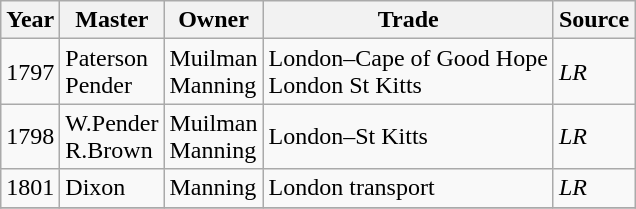<table class=" wikitable">
<tr>
<th>Year</th>
<th>Master</th>
<th>Owner</th>
<th>Trade</th>
<th>Source</th>
</tr>
<tr>
<td>1797</td>
<td>Paterson<br>Pender</td>
<td>Muilman<br>Manning</td>
<td>London–Cape of Good Hope<br>London St Kitts</td>
<td><em>LR</em></td>
</tr>
<tr>
<td>1798</td>
<td>W.Pender<br>R.Brown</td>
<td>Muilman<br>Manning</td>
<td>London–St Kitts</td>
<td><em>LR</em></td>
</tr>
<tr>
<td>1801</td>
<td>Dixon</td>
<td>Manning</td>
<td>London transport</td>
<td><em>LR</em></td>
</tr>
<tr>
</tr>
</table>
